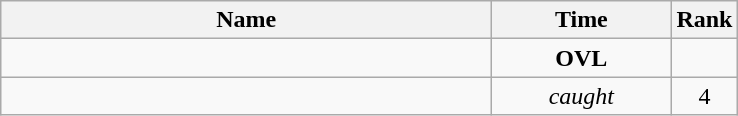<table class="wikitable" style="text-align:center;">
<tr>
<th style="width:20em">Name</th>
<th style="width:7em">Time</th>
<th>Rank</th>
</tr>
<tr>
<td align="left"><strong></strong></td>
<td><strong>OVL</strong></td>
<td></td>
</tr>
<tr>
<td align="left"></td>
<td><em>caught</em></td>
<td>4</td>
</tr>
</table>
